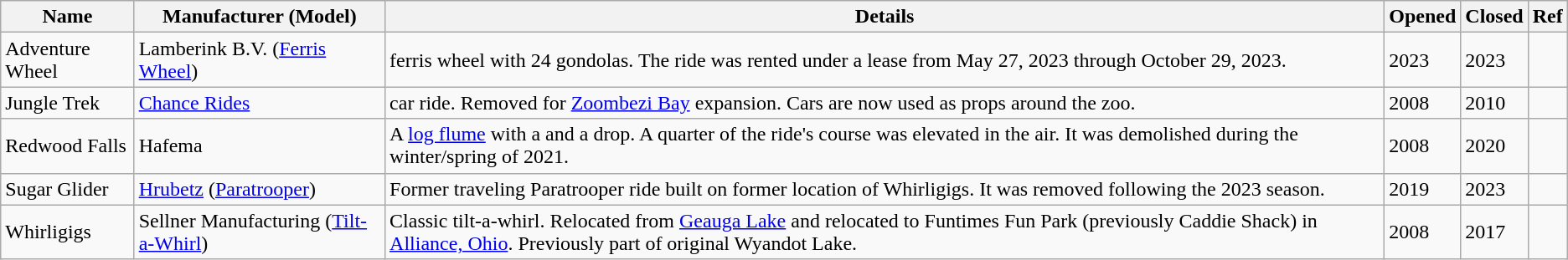<table class="wikitable">
<tr>
<th>Name</th>
<th>Manufacturer (Model)</th>
<th>Details</th>
<th>Opened</th>
<th>Closed</th>
<th>Ref</th>
</tr>
<tr>
<td>Adventure Wheel</td>
<td>Lamberink B.V. (<a href='#'>Ferris Wheel</a>)</td>
<td> ferris wheel with 24 gondolas. The ride was rented under a lease from May 27, 2023 through October 29, 2023.</td>
<td>2023</td>
<td>2023</td>
<td></td>
</tr>
<tr>
<td>Jungle Trek</td>
<td><a href='#'>Chance Rides</a></td>
<td> car ride. Removed for <a href='#'>Zoombezi Bay</a> expansion. Cars are now used as props around the zoo.</td>
<td>2008</td>
<td>2010</td>
<td></td>
</tr>
<tr>
<td>Redwood Falls</td>
<td>Hafema</td>
<td>A  <a href='#'>log flume</a> with a  and a  drop. A quarter of the ride's course was elevated  in the air. It was demolished during the winter/spring of 2021.</td>
<td>2008</td>
<td>2020</td>
<td></td>
</tr>
<tr>
<td>Sugar Glider</td>
<td><a href='#'>Hrubetz</a> (<a href='#'>Paratrooper</a>)</td>
<td>Former traveling Paratrooper ride built on former location of Whirligigs. It was removed following the 2023 season.</td>
<td>2019</td>
<td>2023</td>
</tr>
<tr>
<td>Whirligigs</td>
<td>Sellner Manufacturing (<a href='#'>Tilt-a-Whirl</a>)</td>
<td>Classic tilt-a-whirl. Relocated from <a href='#'>Geauga Lake</a> and relocated to Funtimes Fun Park (previously Caddie Shack) in <a href='#'>Alliance, Ohio</a>. Previously part of original Wyandot Lake.</td>
<td>2008</td>
<td>2017</td>
<td></td>
</tr>
</table>
